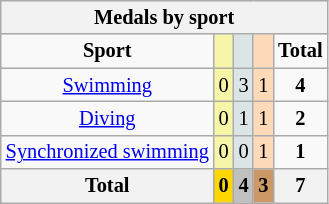<table class="wikitable" style="font-size:85%">
<tr style="background:#efefef;">
<th colspan=7><strong>Medals by sport</strong></th>
</tr>
<tr align=center>
<td><strong>Sport</strong></td>
<td bgcolor=#f7f6a8></td>
<td bgcolor=#dce5e5></td>
<td bgcolor=#ffdab9></td>
<td><strong>Total</strong></td>
</tr>
<tr align=center>
<td><a href='#'>Swimming</a></td>
<td style="background:#F7F6A8;">0</td>
<td style="background:#DCE5E5;">3</td>
<td style="background:#FFDAB9;">1</td>
<td><strong>4</strong></td>
</tr>
<tr align=center>
<td><a href='#'>Diving</a></td>
<td style="background:#F7F6A8;">0</td>
<td style="background:#DCE5E5;">1</td>
<td style="background:#FFDAB9;">1</td>
<td><strong>2</strong></td>
</tr>
<tr align=center>
<td><a href='#'>Synchronized swimming</a></td>
<td style="background:#F7F6A8;">0</td>
<td style="background:#DCE5E5;">0</td>
<td style="background:#FFDAB9;">1</td>
<td><strong>1</strong></td>
</tr>
<tr align=center>
<th><strong>Total</strong></th>
<th style="background:gold;"><strong>0</strong></th>
<th style="background:silver;"><strong>4</strong></th>
<th style="background:#c96;"><strong>3</strong></th>
<th>7</th>
</tr>
</table>
